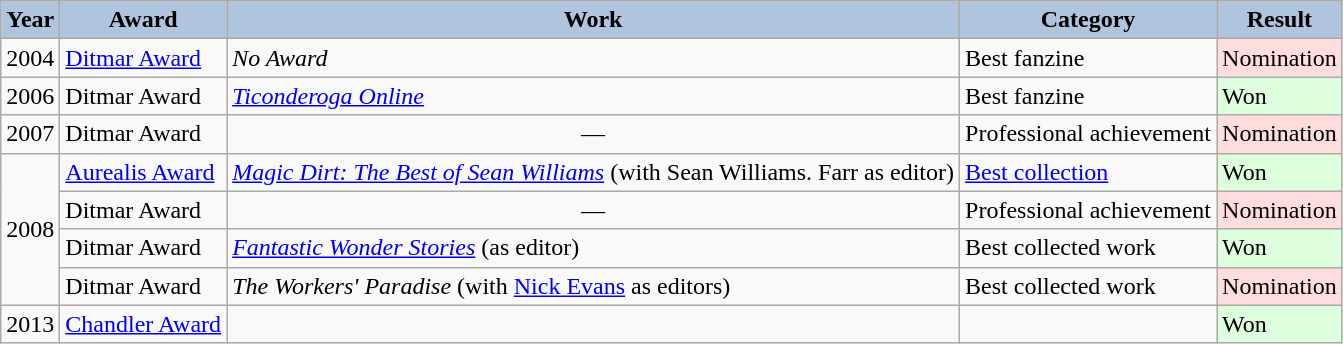<table class="wikitable">
<tr style="text-align:center;">
<th style="background:#B0C4DE;">Year</th>
<th style="background:#B0C4DE;">Award</th>
<th style="background:#B0C4DE;">Work</th>
<th style="background:#B0C4DE;">Category</th>
<th style="background:#B0C4DE;">Result</th>
</tr>
<tr>
<td>2004</td>
<td><a href='#'>Ditmar Award</a></td>
<td><em>No Award</em></td>
<td>Best fanzine</td>
<td style="background:#fdd;">Nomination</td>
</tr>
<tr>
<td>2006</td>
<td>Ditmar Award</td>
<td><em><a href='#'>Ticonderoga Online</a></em></td>
<td>Best fanzine</td>
<td style="background:#dfd;">Won</td>
</tr>
<tr>
<td>2007</td>
<td>Ditmar Award</td>
<td style="text-align:center;">—</td>
<td>Professional achievement</td>
<td style="background:#fdd;">Nomination</td>
</tr>
<tr>
<td rowspan="4">2008</td>
<td><a href='#'>Aurealis Award</a></td>
<td><em><a href='#'>Magic Dirt: The Best of Sean Williams</a></em> (with Sean Williams. Farr as editor)</td>
<td><a href='#'>Best collection</a></td>
<td style="background:#dfd;">Won</td>
</tr>
<tr>
<td>Ditmar Award</td>
<td style="text-align:center;">—</td>
<td>Professional achievement</td>
<td style="background:#fdd;">Nomination</td>
</tr>
<tr>
<td>Ditmar Award</td>
<td><em><a href='#'>Fantastic Wonder Stories</a></em> (as editor)</td>
<td>Best collected work</td>
<td style="background:#dfd;">Won</td>
</tr>
<tr>
<td>Ditmar Award</td>
<td><em>The Workers' Paradise</em> (with <a href='#'>Nick Evans</a> as editors)</td>
<td>Best collected work</td>
<td style="background:#fdd;">Nomination</td>
</tr>
<tr>
<td>2013</td>
<td><a href='#'>Chandler Award</a></td>
<td></td>
<td></td>
<td style="background:#dfd;">Won</td>
</tr>
</table>
